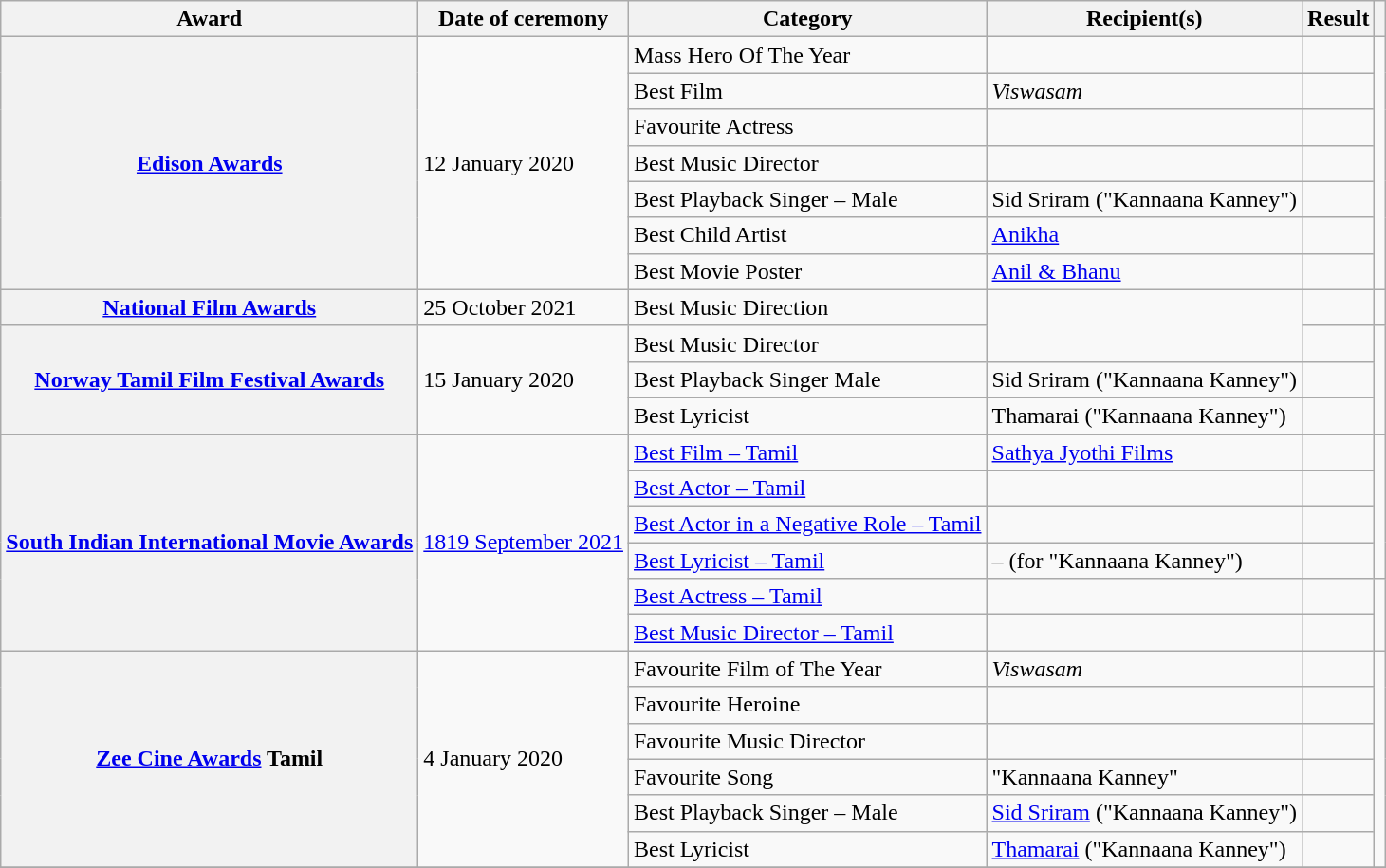<table class="wikitable plainrowheaders sortable">
<tr>
<th scope="col">Award</th>
<th scope="col">Date of ceremony</th>
<th scope="col">Category</th>
<th scope="col">Recipient(s)</th>
<th scope="col">Result</th>
<th scope="col" class="unsortable"></th>
</tr>
<tr>
<th scope="row" rowspan="7"><a href='#'>Edison Awards</a></th>
<td rowspan="7">12 January 2020</td>
<td>Mass Hero Of The Year</td>
<td></td>
<td></td>
<td style="text-align:center;" rowspan="7"><br></td>
</tr>
<tr>
<td>Best Film</td>
<td><em>Viswasam</em></td>
<td></td>
</tr>
<tr>
<td>Favourite Actress</td>
<td></td>
<td></td>
</tr>
<tr>
<td>Best Music Director</td>
<td></td>
<td></td>
</tr>
<tr>
<td>Best Playback Singer – Male</td>
<td>Sid Sriram ("Kannaana Kanney")</td>
<td></td>
</tr>
<tr>
<td>Best Child Artist</td>
<td><a href='#'>Anikha</a></td>
<td></td>
</tr>
<tr>
<td>Best Movie Poster</td>
<td><a href='#'>Anil & Bhanu</a></td>
<td></td>
</tr>
<tr>
<th scope="row"><a href='#'>National Film Awards</a></th>
<td>25 October 2021</td>
<td>Best Music Direction</td>
<td rowspan="2"></td>
<td></td>
<td style="text-align:center;"></td>
</tr>
<tr>
<th scope="row" rowspan="3"><a href='#'>Norway Tamil Film Festival Awards</a></th>
<td rowspan="3">15 January 2020</td>
<td>Best Music Director</td>
<td></td>
<td style="text-align:center;" rowspan="3"></td>
</tr>
<tr>
<td>Best Playback Singer Male</td>
<td>Sid Sriram ("Kannaana Kanney")</td>
<td></td>
</tr>
<tr>
<td>Best Lyricist</td>
<td>Thamarai ("Kannaana Kanney")</td>
<td></td>
</tr>
<tr>
<th scope="row" rowspan="6"><a href='#'>South Indian International Movie Awards</a></th>
<td rowspan="6"><a href='#'>1819 September 2021</a></td>
<td><a href='#'>Best Film – Tamil</a></td>
<td><a href='#'>Sathya Jyothi Films</a></td>
<td></td>
<td style="text-align:center;" rowspan="4"></td>
</tr>
<tr>
<td><a href='#'>Best Actor – Tamil</a></td>
<td></td>
<td></td>
</tr>
<tr>
<td><a href='#'>Best Actor in a Negative Role – Tamil</a></td>
<td></td>
<td></td>
</tr>
<tr>
<td><a href='#'>Best Lyricist – Tamil</a></td>
<td> – (for "Kannaana Kanney")</td>
<td></td>
</tr>
<tr>
<td><a href='#'>Best Actress – Tamil</a></td>
<td></td>
<td></td>
<td style="text-align:center;" rowspan="2"></td>
</tr>
<tr>
<td><a href='#'>Best Music Director – Tamil</a></td>
<td></td>
<td></td>
</tr>
<tr>
<th scope="row" rowspan="6"><a href='#'>Zee Cine Awards</a> Tamil</th>
<td rowspan="6">4 January 2020</td>
<td>Favourite Film of The Year</td>
<td><em>Viswasam</em></td>
<td></td>
<td style="text-align:center;" rowspan="6"><br></td>
</tr>
<tr>
<td>Favourite Heroine</td>
<td></td>
<td></td>
</tr>
<tr>
<td>Favourite Music Director</td>
<td></td>
<td></td>
</tr>
<tr>
<td>Favourite Song</td>
<td>"Kannaana Kanney"</td>
<td></td>
</tr>
<tr>
<td>Best Playback Singer – Male</td>
<td><a href='#'>Sid Sriram</a> ("Kannaana Kanney")</td>
<td></td>
</tr>
<tr>
<td>Best Lyricist</td>
<td><a href='#'>Thamarai</a> ("Kannaana Kanney")</td>
<td></td>
</tr>
<tr>
</tr>
</table>
